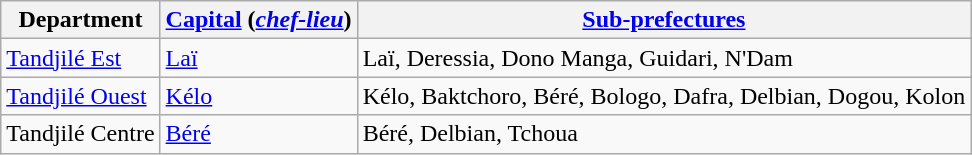<table class="wikitable">
<tr>
<th>Department</th>
<th><a href='#'>Capital</a> (<em><a href='#'>chef-lieu</a></em>)</th>
<th><a href='#'>Sub-prefectures</a></th>
</tr>
<tr>
<td><a href='#'>Tandjilé Est</a></td>
<td><a href='#'>Laï</a></td>
<td>Laï, Deressia, Dono Manga, Guidari, N'Dam</td>
</tr>
<tr>
<td><a href='#'>Tandjilé Ouest</a></td>
<td><a href='#'>Kélo</a></td>
<td>Kélo, Baktchoro, Béré, Bologo, Dafra, Delbian, Dogou, Kolon</td>
</tr>
<tr>
<td>Tandjilé Centre</td>
<td><a href='#'>Béré</a></td>
<td>Béré, Delbian, Tchoua</td>
</tr>
</table>
